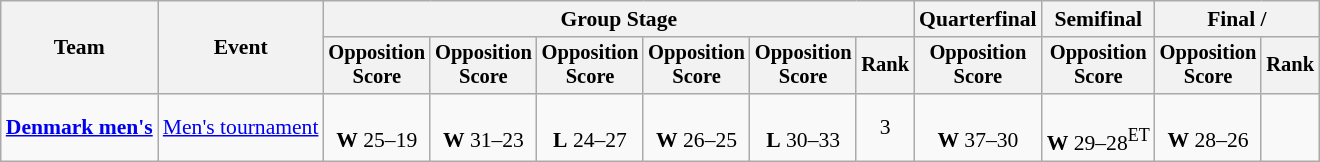<table class="wikitable" style="font-size:90%">
<tr>
<th rowspan=2>Team</th>
<th rowspan=2>Event</th>
<th colspan=6>Group Stage</th>
<th>Quarterfinal</th>
<th>Semifinal</th>
<th colspan=2>Final / </th>
</tr>
<tr style="font-size:95%">
<th>Opposition<br>Score</th>
<th>Opposition<br>Score</th>
<th>Opposition<br>Score</th>
<th>Opposition<br>Score</th>
<th>Opposition<br>Score</th>
<th>Rank</th>
<th>Opposition<br>Score</th>
<th>Opposition<br>Score</th>
<th>Opposition<br>Score</th>
<th>Rank</th>
</tr>
<tr align=center>
<td align=left><strong><a href='#'>Denmark men's</a></strong></td>
<td align=left><a href='#'>Men's tournament</a></td>
<td><br><strong>W</strong> 25–19</td>
<td><br><strong>W</strong> 31–23</td>
<td><br><strong>L</strong> 24–27</td>
<td><br><strong>W</strong> 26–25</td>
<td><br><strong>L</strong> 30–33</td>
<td>3</td>
<td><br><strong>W</strong> 37–30</td>
<td><br><strong>W</strong> 29–28<sup>ET</sup></td>
<td><br><strong>W</strong> 28–26</td>
<td></td>
</tr>
</table>
